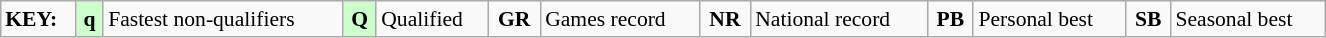<table class="wikitable" style="margin:0.5em auto; font-size:90%;position:relative;" width=70%>
<tr>
<td><strong>KEY:</strong></td>
<td bgcolor=ccffcc align=center><strong>q</strong></td>
<td>Fastest non-qualifiers</td>
<td bgcolor=ccffcc align=center><strong>Q</strong></td>
<td>Qualified</td>
<td align=center><strong>GR</strong></td>
<td>Games record</td>
<td align=center><strong>NR</strong></td>
<td>National record</td>
<td align=center><strong>PB</strong></td>
<td>Personal best</td>
<td align=center><strong>SB</strong></td>
<td>Seasonal best</td>
</tr>
</table>
